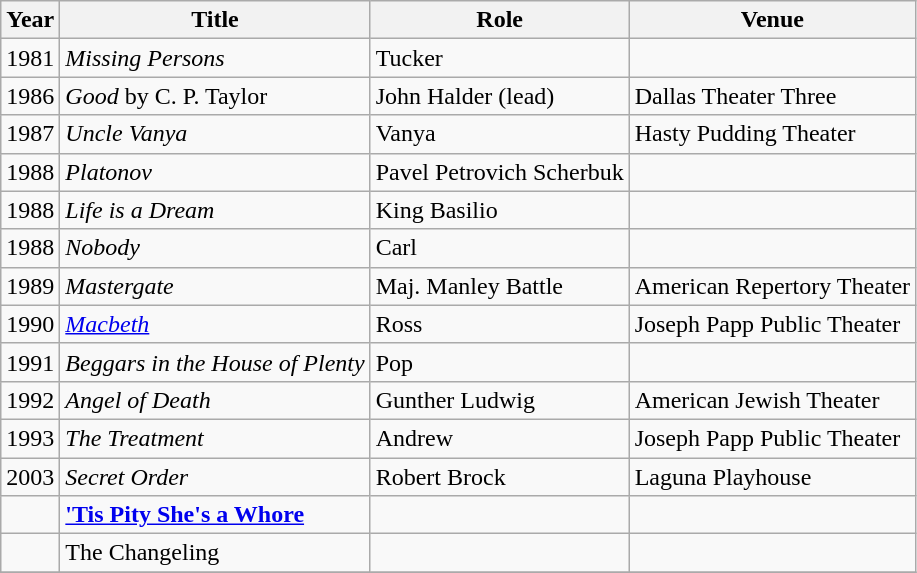<table class="wikitable sortable">
<tr>
<th>Year</th>
<th>Title</th>
<th>Role</th>
<th>Venue<br></th>
</tr>
<tr>
<td>1981</td>
<td><em>Missing Persons</em></td>
<td>Tucker</td>
<td></td>
</tr>
<tr>
<td>1986</td>
<td><em>Good</em> by C. P. Taylor</td>
<td>John Halder (lead)</td>
<td>Dallas Theater Three</td>
</tr>
<tr>
<td>1987</td>
<td><em>Uncle Vanya</em></td>
<td>Vanya</td>
<td>Hasty Pudding Theater</td>
</tr>
<tr>
<td>1988</td>
<td><em>Platonov</em></td>
<td>Pavel Petrovich Scherbuk</td>
<td></td>
</tr>
<tr>
<td>1988</td>
<td><em>Life is a Dream</em></td>
<td>King Basilio</td>
<td></td>
</tr>
<tr>
<td>1988</td>
<td><em>Nobody</em></td>
<td>Carl</td>
<td></td>
</tr>
<tr>
<td>1989</td>
<td><em>Mastergate</em></td>
<td>Maj. Manley Battle</td>
<td>American Repertory Theater</td>
</tr>
<tr>
<td>1990</td>
<td><em><a href='#'>Macbeth</a></em></td>
<td>Ross</td>
<td>Joseph Papp Public Theater</td>
</tr>
<tr>
<td>1991</td>
<td><em>Beggars in the House of Plenty</em></td>
<td>Pop</td>
<td></td>
</tr>
<tr>
<td>1992</td>
<td><em>Angel of Death</em></td>
<td>Gunther Ludwig</td>
<td>American Jewish Theater</td>
</tr>
<tr>
<td>1993</td>
<td><em>The Treatment</em></td>
<td>Andrew</td>
<td>Joseph Papp Public Theater</td>
</tr>
<tr>
<td>2003</td>
<td><em>Secret Order</em></td>
<td>Robert Brock</td>
<td>Laguna Playhouse</td>
</tr>
<tr>
<td></td>
<td><strong><a href='#'>'Tis Pity She's a Whore</a><em></td>
<td></td>
<td></td>
</tr>
<tr>
<td></td>
<td></em>The Changeling<em></td>
<td></td>
<td></td>
</tr>
<tr>
</tr>
</table>
